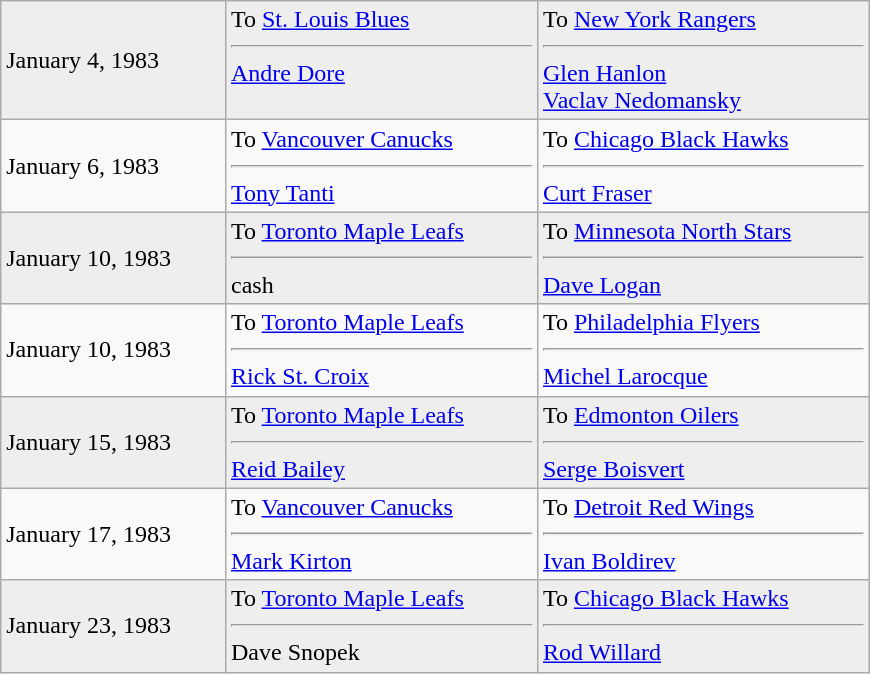<table class="wikitable" style="border:1px solid #999; width:580px;">
<tr style="background:#eee;">
<td>January 4, 1983</td>
<td valign="top">To <a href='#'>St. Louis Blues</a><hr><a href='#'>Andre Dore</a></td>
<td valign="top">To <a href='#'>New York Rangers</a><hr><a href='#'>Glen Hanlon</a><br><a href='#'>Vaclav Nedomansky</a></td>
</tr>
<tr>
<td>January 6, 1983</td>
<td valign="top">To <a href='#'>Vancouver Canucks</a><hr><a href='#'>Tony Tanti</a></td>
<td valign="top">To <a href='#'>Chicago Black Hawks</a><hr><a href='#'>Curt Fraser</a></td>
</tr>
<tr style="background:#eee;">
<td>January 10, 1983</td>
<td valign="top">To <a href='#'>Toronto Maple Leafs</a><hr>cash</td>
<td valign="top">To <a href='#'>Minnesota North Stars</a><hr><a href='#'>Dave Logan</a></td>
</tr>
<tr>
<td>January 10, 1983</td>
<td valign="top">To <a href='#'>Toronto Maple Leafs</a><hr><a href='#'>Rick St. Croix</a></td>
<td valign="top">To <a href='#'>Philadelphia Flyers</a><hr><a href='#'>Michel Larocque</a></td>
</tr>
<tr style="background:#eee;">
<td>January 15, 1983</td>
<td valign="top">To <a href='#'>Toronto Maple Leafs</a><hr><a href='#'>Reid Bailey</a></td>
<td valign="top">To <a href='#'>Edmonton Oilers</a><hr><a href='#'>Serge Boisvert</a></td>
</tr>
<tr>
<td>January 17, 1983</td>
<td valign="top">To <a href='#'>Vancouver Canucks</a><hr><a href='#'>Mark Kirton</a></td>
<td valign="top">To <a href='#'>Detroit Red Wings</a><hr><a href='#'>Ivan Boldirev</a></td>
</tr>
<tr style="background:#eee;">
<td>January 23, 1983</td>
<td valign="top">To <a href='#'>Toronto Maple Leafs</a><hr>Dave Snopek</td>
<td valign="top">To <a href='#'>Chicago Black Hawks</a><hr><a href='#'>Rod Willard</a></td>
</tr>
</table>
